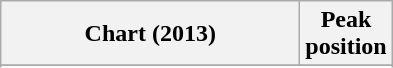<table class="wikitable plainrowheaders sortable" style="text-align:center;">
<tr>
<th scope="col" style="width:12em;">Chart (2013)</th>
<th scope="col">Peak<br>position</th>
</tr>
<tr>
</tr>
<tr>
</tr>
</table>
